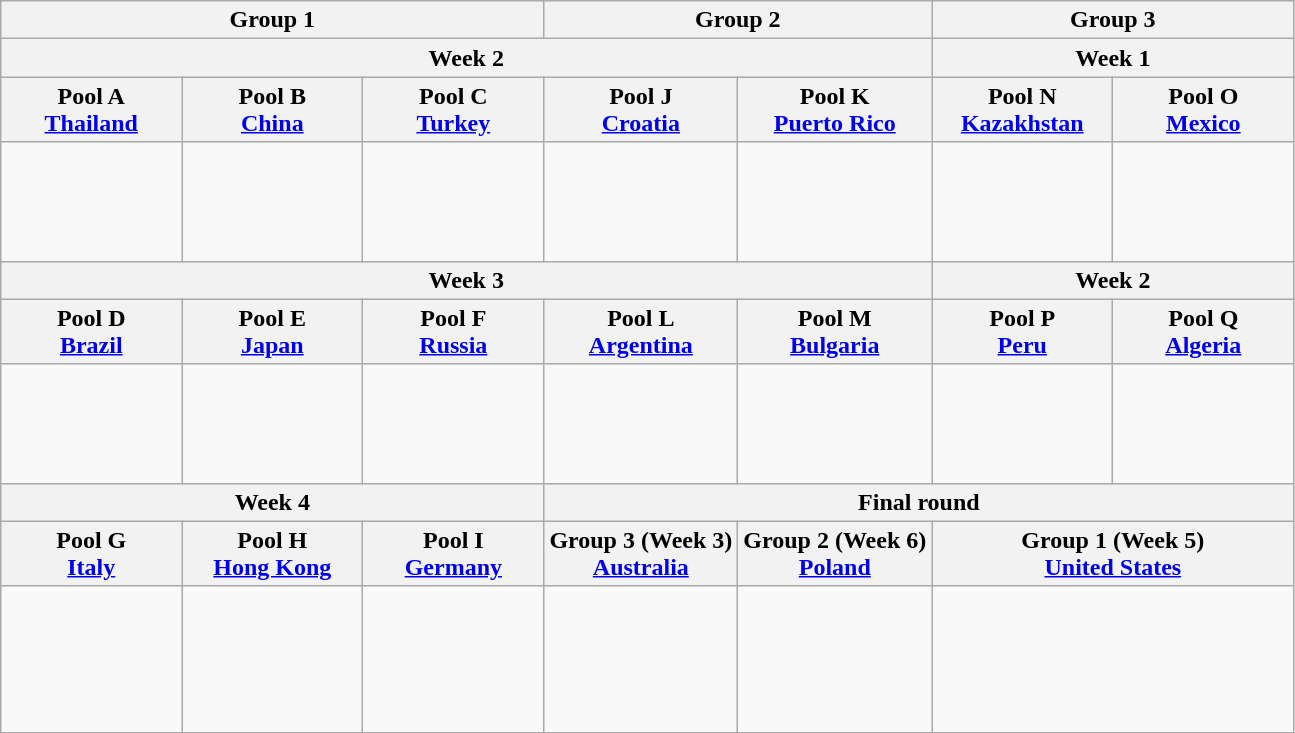<table class="wikitable">
<tr>
<th colspan=3>Group 1</th>
<th colspan=2>Group 2</th>
<th colspan=2>Group 3</th>
</tr>
<tr>
<th colspan=5>Week 2</th>
<th colspan=2>Week 1</th>
</tr>
<tr>
<th width=14%>Pool A<br> <a href='#'>Thailand</a></th>
<th width=14%>Pool B<br> <a href='#'>China</a></th>
<th width=14%>Pool C<br> <a href='#'>Turkey</a></th>
<th width=15%>Pool J<br> <a href='#'>Croatia</a></th>
<th width=15%>Pool K<br> <a href='#'>Puerto Rico</a></th>
<th width=14%>Pool N<br> <a href='#'>Kazakhstan</a></th>
<th width=14%>Pool O<br> <a href='#'>Mexico</a></th>
</tr>
<tr>
<td><br><br>
<br>
<br>
</td>
<td><br><br>
<br>
<br>
</td>
<td><br><br>
<br>
<br>
</td>
<td><br><br>
<br>
<br>
</td>
<td><br><br>
<br>
<br>
</td>
<td><br><br>
<br>
<br>
</td>
<td><br><br>
<br>
<br>
</td>
</tr>
<tr>
<th colspan=5>Week 3</th>
<th colspan=2>Week 2</th>
</tr>
<tr>
<th>Pool D<br> <a href='#'>Brazil</a></th>
<th>Pool E<br> <a href='#'>Japan</a></th>
<th>Pool F<br> <a href='#'>Russia</a></th>
<th>Pool L<br> <a href='#'>Argentina</a></th>
<th>Pool M<br> <a href='#'>Bulgaria</a></th>
<th>Pool P<br> <a href='#'>Peru</a></th>
<th>Pool Q<br> <a href='#'>Algeria</a></th>
</tr>
<tr>
<td><br><br>
<br>
<br>
</td>
<td><br><br>
<br>
<br>
</td>
<td><br><br>
<br>
<br>
</td>
<td><br><br>
<br>
<br>
</td>
<td><br><br>
<br>
<br>
</td>
<td><br><br>
<br>
<br>
</td>
<td><br><br>
<br>
<br>
</td>
</tr>
<tr>
<th colspan=3>Week 4</th>
<th colspan=4>Final round</th>
</tr>
<tr>
<th>Pool G<br> <a href='#'>Italy</a></th>
<th>Pool H<br> <a href='#'>Hong Kong</a></th>
<th>Pool I<br> <a href='#'>Germany</a></th>
<th>Group 3 (Week 3)<br><a href='#'>Australia</a></th>
<th>Group 2 (Week 6)<br><a href='#'>Poland</a></th>
<th colspan=2>Group 1 (Week 5)<br><a href='#'>United States</a></th>
</tr>
<tr>
<td><br><br>
<br>
<br>
</td>
<td><br><br>
<br>
<br>
</td>
<td><br><br>
<br>
<br>
</td>
<td><br><br>
<br>
<br>
</td>
<td><br><br>
<br>
<br>
</td>
<td width=28% colspan=2><br>
<br>
<br>


<br>
<br>

</td>
</tr>
<tr>
</tr>
</table>
